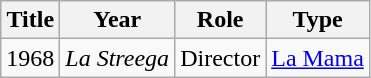<table class="wikitable">
<tr>
<th>Title</th>
<th>Year</th>
<th>Role</th>
<th>Type</th>
</tr>
<tr>
<td>1968</td>
<td><em>La Streega</em></td>
<td>Director</td>
<td><a href='#'>La Mama</a></td>
</tr>
</table>
